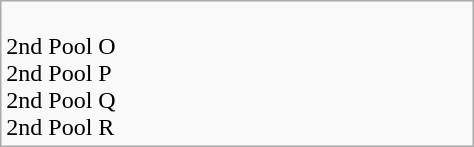<table class="wikitable" width=25%>
<tr>
<td><br>2nd Pool O<br>
2nd Pool P<br>
2nd Pool Q<br>
2nd Pool R</td>
</tr>
</table>
